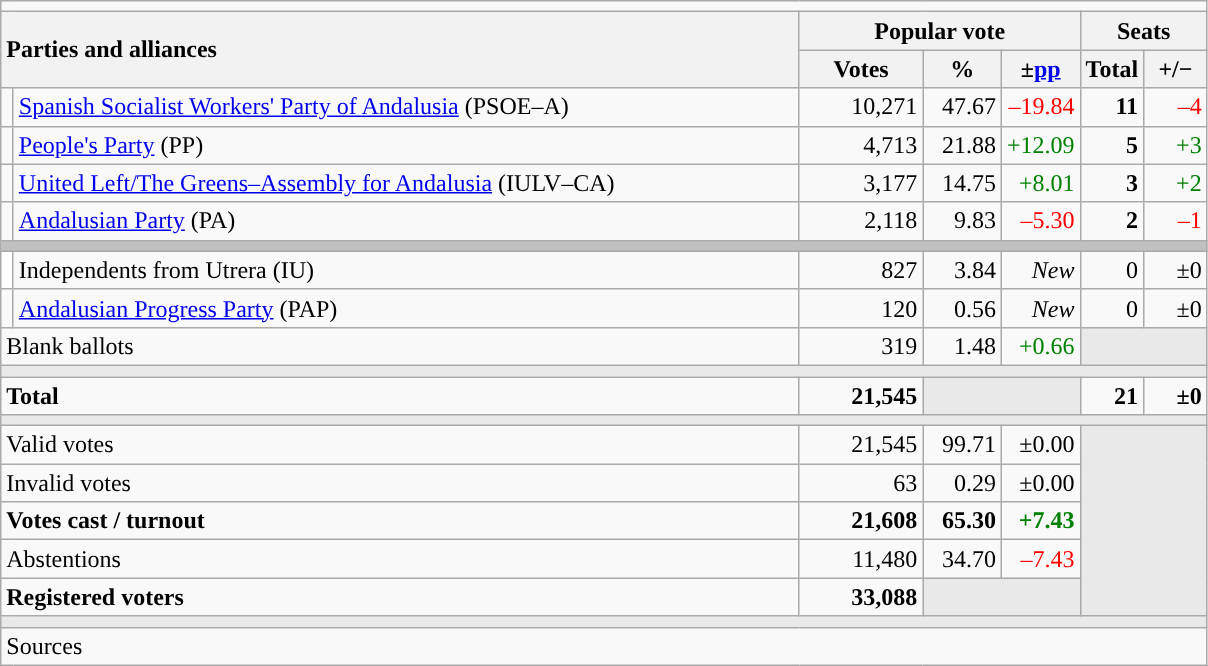<table class="wikitable" style="text-align:right;">
<tr>
<td colspan="7"></td>
</tr>
<tr>
<th style="text-align:left;" rowspan="2" colspan="2" width="525">Parties and alliances</th>
<th colspan="3">Popular vote</th>
<th colspan="2">Seats</th>
</tr>
<tr>
<th width="75">Votes</th>
<th width="45">%</th>
<th width="45">±<a href='#'>pp</a></th>
<th width="35">Total</th>
<th width="35">+/−</th>
</tr>
<tr>
<td width="1" style="color:inherit;background:"></td>
<td align="left"><a href='#'>Spanish Socialist Workers' Party of Andalusia</a> (PSOE–A)</td>
<td>10,271</td>
<td>47.67</td>
<td style="color:red;">–19.84</td>
<td><strong>11</strong></td>
<td style="color:red;">–4</td>
</tr>
<tr>
<td style="color:inherit;background:"></td>
<td align="left"><a href='#'>People's Party</a> (PP)</td>
<td>4,713</td>
<td>21.88</td>
<td style="color:green;">+12.09</td>
<td><strong>5</strong></td>
<td style="color:green;">+3</td>
</tr>
<tr>
<td style="color:inherit;background:"></td>
<td align="left"><a href='#'>United Left/The Greens–Assembly for Andalusia</a> (IULV–CA)</td>
<td>3,177</td>
<td>14.75</td>
<td style="color:green;">+8.01</td>
<td><strong>3</strong></td>
<td style="color:green;">+2</td>
</tr>
<tr>
<td style="color:inherit;background:"></td>
<td align="left"><a href='#'>Andalusian Party</a> (PA)</td>
<td>2,118</td>
<td>9.83</td>
<td style="color:red;">–5.30</td>
<td><strong>2</strong></td>
<td style="color:red;">–1</td>
</tr>
<tr>
<td colspan="7" bgcolor="#C0C0C0"></td>
</tr>
<tr>
<td bgcolor="white"></td>
<td align="left">Independents from Utrera (IU)</td>
<td>827</td>
<td>3.84</td>
<td><em>New</em></td>
<td>0</td>
<td>±0</td>
</tr>
<tr>
<td style="color:inherit;background:"></td>
<td align="left"><a href='#'>Andalusian Progress Party</a> (PAP)</td>
<td>120</td>
<td>0.56</td>
<td><em>New</em></td>
<td>0</td>
<td>±0</td>
</tr>
<tr>
<td align="left" colspan="2">Blank ballots</td>
<td>319</td>
<td>1.48</td>
<td style="color:green;">+0.66</td>
<td bgcolor="#E9E9E9" colspan="2"></td>
</tr>
<tr>
<td colspan="7" bgcolor="#E9E9E9"></td>
</tr>
<tr style="font-weight:bold;">
<td align="left" colspan="2">Total</td>
<td>21,545</td>
<td bgcolor="#E9E9E9" colspan="2"></td>
<td>21</td>
<td>±0</td>
</tr>
<tr>
<td colspan="7" bgcolor="#E9E9E9"></td>
</tr>
<tr>
<td align="left" colspan="2">Valid votes</td>
<td>21,545</td>
<td>99.71</td>
<td>±0.00</td>
<td bgcolor="#E9E9E9" colspan="2" rowspan="5"></td>
</tr>
<tr>
<td align="left" colspan="2">Invalid votes</td>
<td>63</td>
<td>0.29</td>
<td>±0.00</td>
</tr>
<tr style="font-weight:bold;">
<td align="left" colspan="2">Votes cast / turnout</td>
<td>21,608</td>
<td>65.30</td>
<td style="color:green;">+7.43</td>
</tr>
<tr>
<td align="left" colspan="2">Abstentions</td>
<td>11,480</td>
<td>34.70</td>
<td style="color:red;">–7.43</td>
</tr>
<tr style="font-weight:bold;">
<td align="left" colspan="2">Registered voters</td>
<td>33,088</td>
<td bgcolor="#E9E9E9" colspan="2"></td>
</tr>
<tr>
<td colspan="7" bgcolor="#E9E9E9"></td>
</tr>
<tr>
<td align="left" colspan="7">Sources</td>
</tr>
</table>
